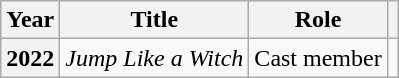<table class="wikitable sortable plainrowheaders">
<tr>
<th scope="col">Year</th>
<th scope="col">Title</th>
<th scope="col">Role</th>
<th scope="col" class="unsortable"></th>
</tr>
<tr>
<th scope="row">2022</th>
<td><em>Jump Like a Witch</em></td>
<td>Cast member</td>
<td></td>
</tr>
</table>
